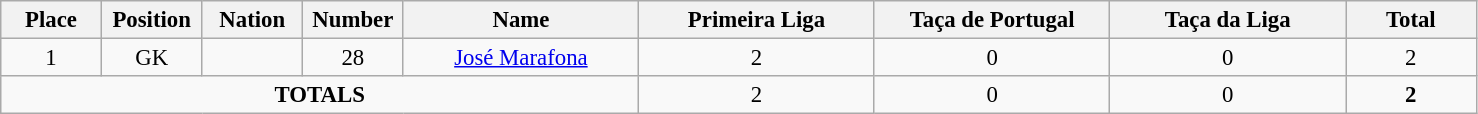<table class="wikitable" style="font-size: 95%; text-align: center;">
<tr>
<th width=60>Place</th>
<th width=60>Position</th>
<th width=60>Nation</th>
<th width=60>Number</th>
<th width=150>Name</th>
<th width=150>Primeira Liga</th>
<th width=150>Taça de Portugal</th>
<th width=150>Taça da Liga</th>
<th width=80><strong>Total</strong></th>
</tr>
<tr>
<td>1</td>
<td>GK</td>
<td></td>
<td>28</td>
<td><a href='#'>José Marafona</a></td>
<td>2</td>
<td>0</td>
<td>0</td>
<td>2</td>
</tr>
<tr>
<td colspan="5"><strong>TOTALS</strong></td>
<td>2</td>
<td>0</td>
<td>0</td>
<td><strong>2</strong></td>
</tr>
</table>
